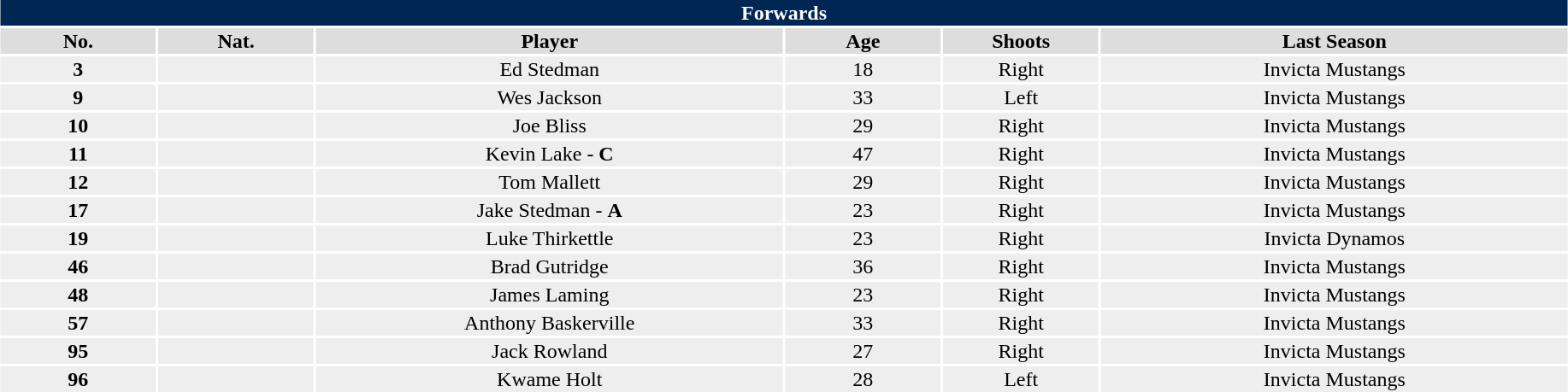<table class="toccolours"  style="width:97%; clear:both; margin:1.5em auto; text-align:center;">
<tr>
<th colspan="11" style="background:#002653; color:#FFFFFF;">Forwards</th>
</tr>
<tr style="background:#ddd;">
<th width=10%>No.</th>
<th width=10%>Nat.</th>
<th width=30%>Player</th>
<th width=10%>Age</th>
<th width=10%>Shoots</th>
<th width=30%>Last Season</th>
</tr>
<tr style="background:#eee;">
<td><strong>3</strong></td>
<td></td>
<td>Ed Stedman </td>
<td>18</td>
<td>Right</td>
<td>Invicta Mustangs</td>
</tr>
<tr style="background:#eee;">
<td><strong>9</strong></td>
<td></td>
<td>Wes Jackson </td>
<td>33</td>
<td>Left</td>
<td>Invicta Mustangs</td>
</tr>
<tr style="background:#eee;">
<td><strong>10</strong></td>
<td></td>
<td>Joe Bliss </td>
<td>29</td>
<td>Right</td>
<td>Invicta Mustangs</td>
</tr>
<tr style="background:#eee;">
<td><strong>11</strong></td>
<td></td>
<td>Kevin Lake - <strong>C</strong></td>
<td>47</td>
<td>Right</td>
<td>Invicta Mustangs</td>
</tr>
<tr style="background:#eee;">
<td><strong>12</strong></td>
<td></td>
<td>Tom Mallett </td>
<td>29</td>
<td>Right</td>
<td>Invicta Mustangs</td>
</tr>
<tr style="background:#eee;">
<td><strong>17</strong></td>
<td></td>
<td>Jake Stedman - <strong>A</strong></td>
<td>23</td>
<td>Right</td>
<td>Invicta Mustangs</td>
</tr>
<tr style="background:#eee;">
<td><strong>19</strong></td>
<td></td>
<td>Luke Thirkettle </td>
<td>23</td>
<td>Right</td>
<td>Invicta Dynamos</td>
</tr>
<tr style="background:#eee;">
<td><strong>46</strong></td>
<td></td>
<td>Brad Gutridge </td>
<td>36</td>
<td>Right</td>
<td>Invicta Mustangs</td>
</tr>
<tr style="background:#eee;">
<td><strong>48</strong></td>
<td></td>
<td>James Laming </td>
<td>23</td>
<td>Right</td>
<td>Invicta Mustangs</td>
</tr>
<tr style="background:#eee;">
<td><strong>57</strong></td>
<td></td>
<td>Anthony Baskerville </td>
<td>33</td>
<td>Right</td>
<td>Invicta Mustangs</td>
</tr>
<tr style="background:#eee;">
<td><strong>95</strong></td>
<td></td>
<td>Jack Rowland </td>
<td>27</td>
<td>Right</td>
<td>Invicta Mustangs</td>
</tr>
<tr style="background:#eee;">
<td><strong>96</strong></td>
<td></td>
<td>Kwame Holt </td>
<td>28</td>
<td>Left</td>
<td>Invicta Mustangs</td>
</tr>
<tr>
</tr>
</table>
